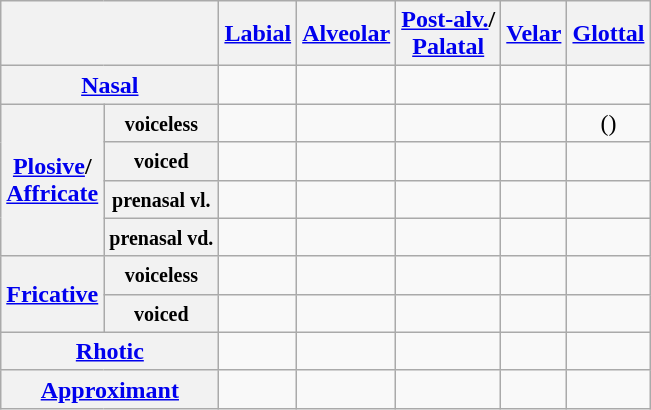<table class="wikitable" style="text-align:center">
<tr>
<th colspan="2"></th>
<th><a href='#'>Labial</a></th>
<th><a href='#'>Alveolar</a></th>
<th><a href='#'>Post-alv.</a>/<br><a href='#'>Palatal</a></th>
<th><a href='#'>Velar</a></th>
<th><a href='#'>Glottal</a></th>
</tr>
<tr>
<th colspan="2"><a href='#'>Nasal</a></th>
<td></td>
<td></td>
<td></td>
<td></td>
<td></td>
</tr>
<tr>
<th rowspan="4"><a href='#'>Plosive</a>/<br><a href='#'>Affricate</a></th>
<th><small>voiceless</small></th>
<td></td>
<td></td>
<td></td>
<td></td>
<td>()</td>
</tr>
<tr>
<th><small>voiced</small></th>
<td></td>
<td></td>
<td></td>
<td></td>
<td></td>
</tr>
<tr>
<th><small>prenasal vl.</small></th>
<td></td>
<td></td>
<td></td>
<td></td>
<td></td>
</tr>
<tr>
<th><small>prenasal vd.</small></th>
<td></td>
<td></td>
<td></td>
<td></td>
<td></td>
</tr>
<tr>
<th rowspan="2"><a href='#'>Fricative</a></th>
<th><small>voiceless</small></th>
<td></td>
<td></td>
<td></td>
<td></td>
<td></td>
</tr>
<tr>
<th><small>voiced</small></th>
<td></td>
<td></td>
<td></td>
<td></td>
<td></td>
</tr>
<tr>
<th colspan="2"><a href='#'>Rhotic</a></th>
<td></td>
<td></td>
<td></td>
<td></td>
<td></td>
</tr>
<tr>
<th colspan="2"><a href='#'>Approximant</a></th>
<td></td>
<td></td>
<td></td>
<td></td>
<td></td>
</tr>
</table>
